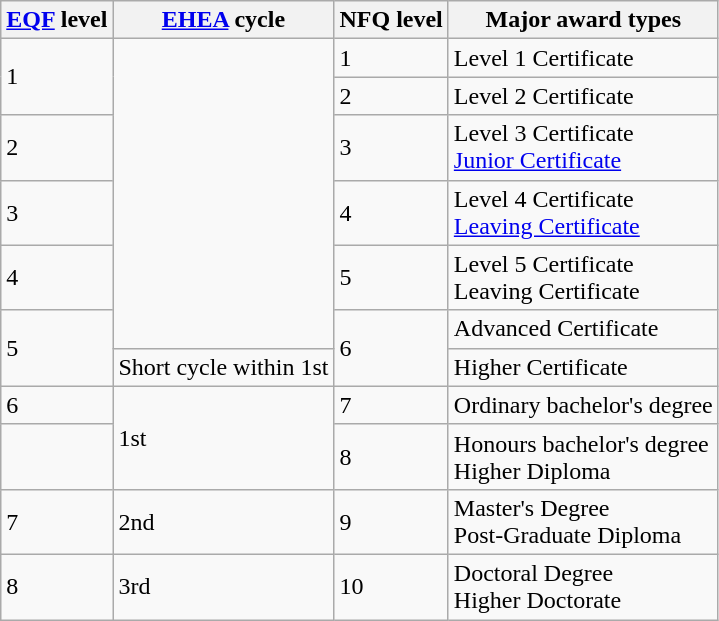<table class="wikitable">
<tr>
<th><a href='#'>EQF</a> level</th>
<th><a href='#'>EHEA</a> cycle</th>
<th>NFQ level</th>
<th>Major award types</th>
</tr>
<tr>
<td rowspan="2">1</td>
<td rowspan="6"> </td>
<td>1</td>
<td>Level 1 Certificate</td>
</tr>
<tr>
<td>2</td>
<td>Level 2 Certificate</td>
</tr>
<tr>
<td>2</td>
<td>3</td>
<td>Level 3 Certificate<br><a href='#'>Junior Certificate</a></td>
</tr>
<tr>
<td>3</td>
<td>4</td>
<td>Level 4 Certificate<br><a href='#'>Leaving Certificate</a></td>
</tr>
<tr>
<td>4</td>
<td>5</td>
<td>Level 5 Certificate<br>Leaving Certificate</td>
</tr>
<tr>
<td rowspan="2">5</td>
<td rowspan="2">6</td>
<td>Advanced Certificate</td>
</tr>
<tr>
<td>Short cycle within 1st</td>
<td>Higher Certificate</td>
</tr>
<tr>
<td>6</td>
<td rowspan="2">1st</td>
<td>7</td>
<td>Ordinary bachelor's degree</td>
</tr>
<tr>
<td> </td>
<td>8</td>
<td>Honours bachelor's degree<br>Higher Diploma</td>
</tr>
<tr>
<td>7</td>
<td>2nd</td>
<td>9</td>
<td>Master's Degree<br>Post-Graduate Diploma</td>
</tr>
<tr>
<td>8</td>
<td>3rd</td>
<td>10</td>
<td>Doctoral Degree<br>Higher Doctorate</td>
</tr>
</table>
